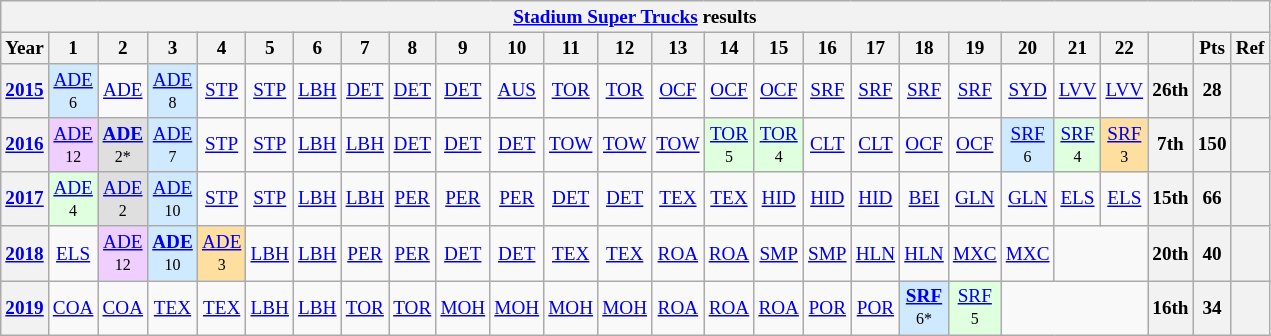<table class="wikitable" style="text-align:center; font-size:80%">
<tr>
<th colspan=45><a href='#'>Stadium Super Trucks</a> results</th>
</tr>
<tr>
<th>Year</th>
<th>1</th>
<th>2</th>
<th>3</th>
<th>4</th>
<th>5</th>
<th>6</th>
<th>7</th>
<th>8</th>
<th>9</th>
<th>10</th>
<th>11</th>
<th>12</th>
<th>13</th>
<th>14</th>
<th>15</th>
<th>16</th>
<th>17</th>
<th>18</th>
<th>19</th>
<th>20</th>
<th>21</th>
<th>22</th>
<th></th>
<th>Pts</th>
<th>Ref</th>
</tr>
<tr>
<th><a href='#'>2015</a></th>
<td style="background:#CFEAFF;"><a href='#'>ADE</a><br><small>6</small></td>
<td><a href='#'>ADE</a></td>
<td style="background:#CFEAFF;"><a href='#'>ADE</a><br><small>8</small></td>
<td><a href='#'>STP</a></td>
<td><a href='#'>STP</a></td>
<td><a href='#'>LBH</a></td>
<td><a href='#'>DET</a></td>
<td><a href='#'>DET</a></td>
<td><a href='#'>DET</a></td>
<td><a href='#'>AUS</a></td>
<td><a href='#'>TOR</a></td>
<td><a href='#'>TOR</a></td>
<td><a href='#'>OCF</a></td>
<td><a href='#'>OCF</a></td>
<td><a href='#'>OCF</a></td>
<td><a href='#'>SRF</a></td>
<td><a href='#'>SRF</a></td>
<td><a href='#'>SRF</a></td>
<td><a href='#'>SRF</a></td>
<td><a href='#'>SYD</a></td>
<td><a href='#'>LVV</a></td>
<td><a href='#'>LVV</a></td>
<th>26th</th>
<th>28</th>
<th></th>
</tr>
<tr>
<th><a href='#'>2016</a></th>
<td style="background:#EFCFFF;"><a href='#'>ADE</a><br><small>12</small></td>
<td style="background:#DFDFDF;"><strong><a href='#'>ADE</a></strong><br><small>2*</small></td>
<td style="background:#CFEAFF;"><a href='#'>ADE</a><br><small>7</small></td>
<td><a href='#'>STP</a></td>
<td><a href='#'>STP</a></td>
<td><a href='#'>LBH</a></td>
<td><a href='#'>LBH</a></td>
<td><a href='#'>DET</a></td>
<td><a href='#'>DET</a></td>
<td><a href='#'>DET</a></td>
<td><a href='#'>TOW</a></td>
<td><a href='#'>TOW</a></td>
<td><a href='#'>TOW</a></td>
<td style="background:#DFFFDF;"><a href='#'>TOR</a><br><small>5</small></td>
<td style="background:#DFFFDF;"><a href='#'>TOR</a><br><small>4</small></td>
<td><a href='#'>CLT</a></td>
<td><a href='#'>CLT</a></td>
<td><a href='#'>OCF</a></td>
<td><a href='#'>OCF</a></td>
<td style="background:#CFEAFF;"><a href='#'>SRF</a><br><small>6</small></td>
<td style="background:#DFFFDF;"><a href='#'>SRF</a><br><small>4</small></td>
<td style="background:#FFDF9F;"><a href='#'>SRF</a><br><small>3</small></td>
<th>7th</th>
<th>150</th>
<th></th>
</tr>
<tr>
<th><a href='#'>2017</a></th>
<td style="background:#DFFFDF;"><a href='#'>ADE</a><br><small>4</small></td>
<td style="background:#DFDFDF;"><a href='#'>ADE</a><br><small>2</small></td>
<td style="background:#CFEAFF;"><a href='#'>ADE</a><br><small>10</small></td>
<td><a href='#'>STP</a></td>
<td><a href='#'>STP</a></td>
<td><a href='#'>LBH</a></td>
<td><a href='#'>LBH</a></td>
<td><a href='#'>PER</a></td>
<td><a href='#'>PER</a></td>
<td><a href='#'>PER</a></td>
<td><a href='#'>DET</a></td>
<td><a href='#'>DET</a></td>
<td><a href='#'>TEX</a></td>
<td><a href='#'>TEX</a></td>
<td><a href='#'>HID</a></td>
<td><a href='#'>HID</a></td>
<td><a href='#'>HID</a></td>
<td><a href='#'>BEI</a></td>
<td><a href='#'>GLN</a></td>
<td><a href='#'>GLN</a></td>
<td><a href='#'>ELS</a></td>
<td><a href='#'>ELS</a></td>
<th>15th</th>
<th>66</th>
<th></th>
</tr>
<tr>
<th><a href='#'>2018</a></th>
<td><a href='#'>ELS</a></td>
<td style="background:#EFCFFF;"><a href='#'>ADE</a><br><small>12</small></td>
<td style="background:#CFEAFF;"><strong><a href='#'>ADE</a></strong><br><small>10</small></td>
<td style="background:#FFDF9F;"><a href='#'>ADE</a><br><small>3</small></td>
<td><a href='#'>LBH</a></td>
<td><a href='#'>LBH</a></td>
<td><a href='#'>PER</a></td>
<td><a href='#'>PER</a></td>
<td><a href='#'>DET</a></td>
<td><a href='#'>DET</a></td>
<td><a href='#'>TEX</a></td>
<td><a href='#'>TEX</a></td>
<td><a href='#'>ROA</a></td>
<td><a href='#'>ROA</a></td>
<td><a href='#'>SMP</a></td>
<td><a href='#'>SMP</a></td>
<td><a href='#'>HLN</a></td>
<td><a href='#'>HLN</a></td>
<td><a href='#'>MXC</a></td>
<td><a href='#'>MXC</a></td>
<td colspan=2></td>
<th>20th</th>
<th>40</th>
<th></th>
</tr>
<tr>
<th><a href='#'>2019</a></th>
<td><a href='#'>COA</a></td>
<td><a href='#'>COA</a></td>
<td><a href='#'>TEX</a></td>
<td><a href='#'>TEX</a></td>
<td><a href='#'>LBH</a></td>
<td><a href='#'>LBH</a></td>
<td><a href='#'>TOR</a></td>
<td><a href='#'>TOR</a></td>
<td><a href='#'>MOH</a></td>
<td><a href='#'>MOH</a></td>
<td><a href='#'>MOH</a></td>
<td><a href='#'>MOH</a></td>
<td><a href='#'>ROA</a></td>
<td><a href='#'>ROA</a></td>
<td><a href='#'>ROA</a></td>
<td><a href='#'>POR</a></td>
<td><a href='#'>POR</a></td>
<td style="background:#CFEAFF;"><strong><a href='#'>SRF</a></strong><br><small>6*</small></td>
<td style="background:#DFFFDF;"><a href='#'>SRF</a><br><small>5</small></td>
<td colspan=3></td>
<th>16th</th>
<th>34</th>
<th></th>
</tr>
</table>
